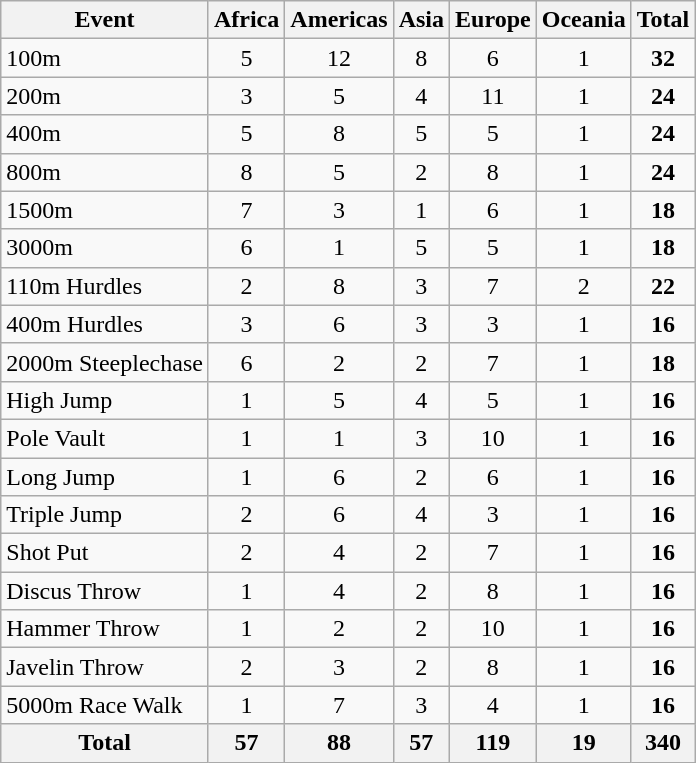<table class="wikitable">
<tr>
<th>Event</th>
<th>Africa</th>
<th>Americas</th>
<th>Asia</th>
<th>Europe</th>
<th>Oceania</th>
<th>Total</th>
</tr>
<tr align=center>
<td align=left>100m</td>
<td>5</td>
<td>12</td>
<td>8</td>
<td>6</td>
<td>1</td>
<td><strong>32</strong></td>
</tr>
<tr align=center>
<td align=left>200m</td>
<td>3</td>
<td>5</td>
<td>4</td>
<td>11</td>
<td>1</td>
<td><strong>24</strong></td>
</tr>
<tr align=center>
<td align=left>400m</td>
<td>5</td>
<td>8</td>
<td>5</td>
<td>5</td>
<td>1</td>
<td><strong>24</strong></td>
</tr>
<tr align=center>
<td align=left>800m</td>
<td>8</td>
<td>5</td>
<td>2</td>
<td>8</td>
<td>1</td>
<td><strong>24</strong></td>
</tr>
<tr align=center>
<td align=left>1500m</td>
<td>7</td>
<td>3</td>
<td>1</td>
<td>6</td>
<td>1</td>
<td><strong>18</strong></td>
</tr>
<tr align=center>
<td align=left>3000m</td>
<td>6</td>
<td>1</td>
<td>5</td>
<td>5</td>
<td>1</td>
<td><strong>18</strong></td>
</tr>
<tr align=center>
<td align=left>110m Hurdles</td>
<td>2</td>
<td>8</td>
<td>3</td>
<td>7</td>
<td>2</td>
<td><strong>22</strong></td>
</tr>
<tr align=center>
<td align=left>400m Hurdles</td>
<td>3</td>
<td>6</td>
<td>3</td>
<td>3</td>
<td>1</td>
<td><strong>16</strong></td>
</tr>
<tr align=center>
<td align=left>2000m Steeplechase</td>
<td>6</td>
<td>2</td>
<td>2</td>
<td>7</td>
<td>1</td>
<td><strong>18</strong></td>
</tr>
<tr align=center>
<td align=left>High Jump</td>
<td>1</td>
<td>5</td>
<td>4</td>
<td>5</td>
<td>1</td>
<td><strong>16</strong></td>
</tr>
<tr align=center>
<td align=left>Pole Vault</td>
<td>1</td>
<td>1</td>
<td>3</td>
<td>10</td>
<td>1</td>
<td><strong>16</strong></td>
</tr>
<tr align=center>
<td align=left>Long Jump</td>
<td>1</td>
<td>6</td>
<td>2</td>
<td>6</td>
<td>1</td>
<td><strong>16</strong></td>
</tr>
<tr align=center>
<td align=left>Triple Jump</td>
<td>2</td>
<td>6</td>
<td>4</td>
<td>3</td>
<td>1</td>
<td><strong>16</strong></td>
</tr>
<tr align=center>
<td align=left>Shot Put</td>
<td>2</td>
<td>4</td>
<td>2</td>
<td>7</td>
<td>1</td>
<td><strong>16</strong></td>
</tr>
<tr align=center>
<td align=left>Discus Throw</td>
<td>1</td>
<td>4</td>
<td>2</td>
<td>8</td>
<td>1</td>
<td><strong>16</strong></td>
</tr>
<tr align=center>
<td align=left>Hammer Throw</td>
<td>1</td>
<td>2</td>
<td>2</td>
<td>10</td>
<td>1</td>
<td><strong>16</strong></td>
</tr>
<tr align=center>
<td align=left>Javelin Throw</td>
<td>2</td>
<td>3</td>
<td>2</td>
<td>8</td>
<td>1</td>
<td><strong>16</strong></td>
</tr>
<tr align=center>
<td align=left>5000m Race Walk</td>
<td>1</td>
<td>7</td>
<td>3</td>
<td>4</td>
<td>1</td>
<td><strong>16</strong></td>
</tr>
<tr>
<th>Total</th>
<th>57</th>
<th>88</th>
<th>57</th>
<th>119</th>
<th>19</th>
<th>340</th>
</tr>
</table>
